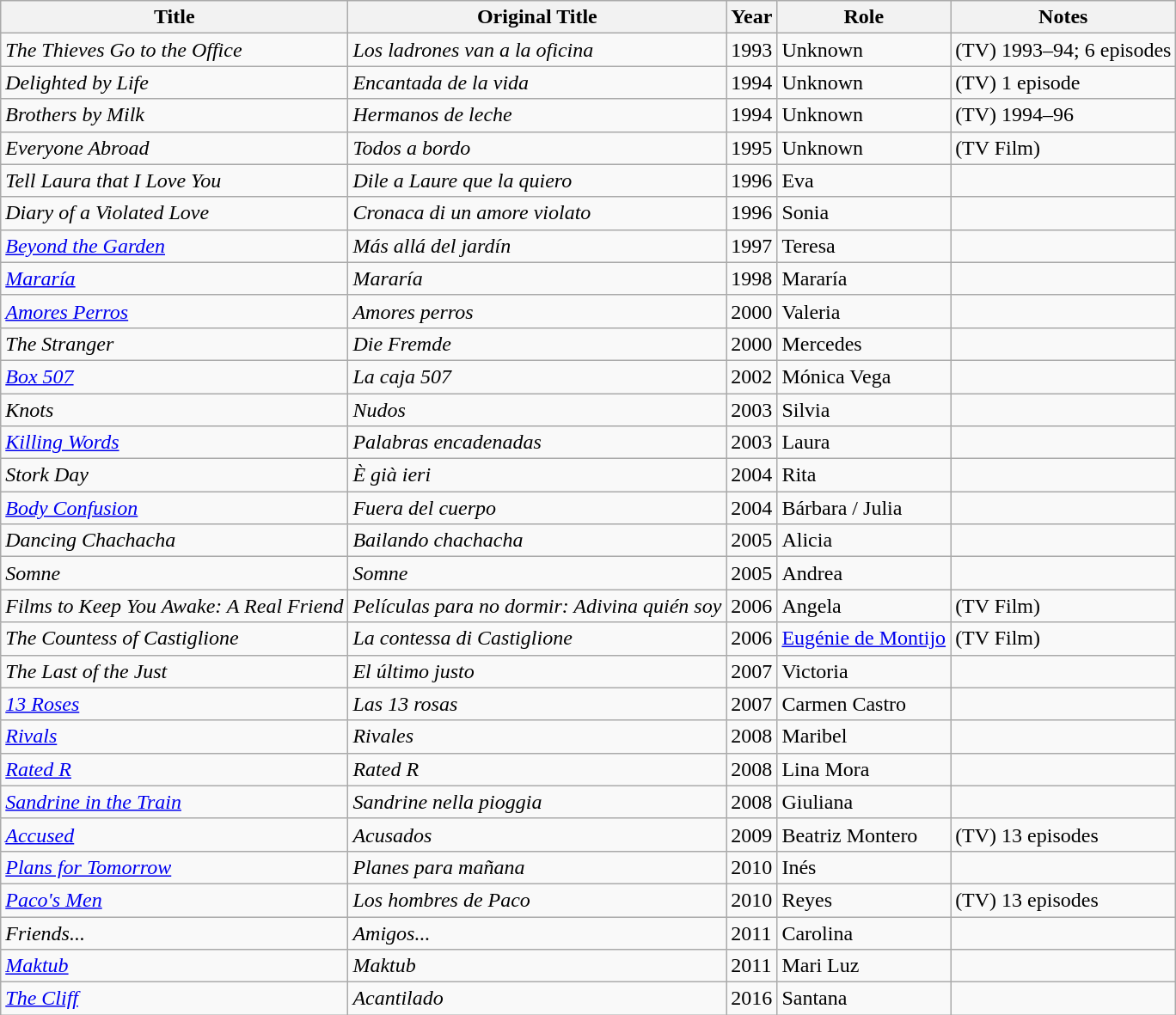<table class="wikitable sortable">
<tr>
<th>Title</th>
<th>Original Title</th>
<th>Year</th>
<th>Role</th>
<th>Notes</th>
</tr>
<tr>
<td><em>The Thieves Go to the Office</em></td>
<td><em>Los ladrones van a la oficina</em></td>
<td>1993</td>
<td>Unknown</td>
<td>(TV) 1993–94; 6 episodes</td>
</tr>
<tr>
<td><em>Delighted by Life</em></td>
<td><em>Encantada de la vida</em></td>
<td>1994</td>
<td>Unknown</td>
<td>(TV) 1 episode</td>
</tr>
<tr>
<td><em>Brothers by Milk</em></td>
<td><em>Hermanos de leche</em></td>
<td>1994</td>
<td>Unknown</td>
<td>(TV) 1994–96</td>
</tr>
<tr>
<td><em>Everyone Abroad</em></td>
<td><em>Todos a bordo</em></td>
<td>1995</td>
<td>Unknown</td>
<td>(TV Film)</td>
</tr>
<tr>
<td><em>Tell Laura that I Love You</em></td>
<td><em>Dile a Laure que la quiero</em></td>
<td>1996</td>
<td>Eva</td>
<td></td>
</tr>
<tr>
<td><em>Diary of a Violated Love</em></td>
<td><em>Cronaca di un amore violato</em></td>
<td>1996</td>
<td>Sonia</td>
<td></td>
</tr>
<tr>
<td><em><a href='#'>Beyond the Garden</a></em></td>
<td><em>Más allá del jardín</em></td>
<td>1997</td>
<td>Teresa</td>
<td></td>
</tr>
<tr>
<td><em><a href='#'>Mararía</a></em></td>
<td><em>Mararía</em></td>
<td>1998</td>
<td>Mararía</td>
<td></td>
</tr>
<tr>
<td><em><a href='#'>Amores Perros</a></em></td>
<td><em>Amores perros</em></td>
<td>2000</td>
<td>Valeria</td>
<td></td>
</tr>
<tr>
<td><em>The Stranger</em></td>
<td><em>Die Fremde</em></td>
<td>2000</td>
<td>Mercedes</td>
<td></td>
</tr>
<tr>
<td><em><a href='#'>Box 507</a></em></td>
<td><em>La caja 507</em></td>
<td>2002</td>
<td>Mónica Vega</td>
<td></td>
</tr>
<tr>
<td><em>Knots</em></td>
<td><em>Nudos</em></td>
<td>2003</td>
<td>Silvia</td>
<td></td>
</tr>
<tr>
<td><em><a href='#'>Killing Words</a></em></td>
<td><em>Palabras encadenadas</em></td>
<td>2003</td>
<td>Laura</td>
<td></td>
</tr>
<tr>
<td><em>Stork Day</em></td>
<td><em>È già ieri</em></td>
<td>2004</td>
<td>Rita</td>
<td></td>
</tr>
<tr>
<td><em><a href='#'>Body Confusion</a></em></td>
<td><em>Fuera del cuerpo</em></td>
<td>2004</td>
<td>Bárbara / Julia</td>
<td></td>
</tr>
<tr>
<td><em>Dancing Chachacha</em></td>
<td><em>Bailando chachacha</em></td>
<td>2005</td>
<td>Alicia</td>
<td></td>
</tr>
<tr>
<td><em>Somne</em></td>
<td><em>Somne</em></td>
<td>2005</td>
<td>Andrea</td>
<td></td>
</tr>
<tr>
<td><em>Films to Keep You Awake: A Real Friend</em></td>
<td><em>Películas para no dormir: Adivina quién soy</em></td>
<td>2006</td>
<td>Angela</td>
<td>(TV Film)</td>
</tr>
<tr>
<td><em>The Countess of Castiglione</em></td>
<td><em>La contessa di Castiglione</em></td>
<td>2006</td>
<td><a href='#'>Eugénie de Montijo</a></td>
<td>(TV Film)</td>
</tr>
<tr>
<td><em>The Last of the Just</em></td>
<td><em>El último justo</em></td>
<td>2007</td>
<td>Victoria</td>
<td></td>
</tr>
<tr>
<td><em><a href='#'>13 Roses</a></em></td>
<td><em>Las 13 rosas</em></td>
<td>2007</td>
<td>Carmen Castro</td>
<td></td>
</tr>
<tr>
<td><em><a href='#'>Rivals</a></em></td>
<td><em>Rivales</em></td>
<td>2008</td>
<td>Maribel</td>
<td></td>
</tr>
<tr>
<td><em><a href='#'>Rated R</a></em></td>
<td><em>Rated R</em></td>
<td>2008</td>
<td>Lina Mora</td>
<td></td>
</tr>
<tr>
<td><em><a href='#'>Sandrine in the Train</a></em></td>
<td><em>Sandrine nella pioggia</em></td>
<td>2008</td>
<td>Giuliana</td>
<td></td>
</tr>
<tr>
<td><em><a href='#'>Accused</a></em></td>
<td><em>Acusados</em></td>
<td>2009</td>
<td>Beatriz Montero</td>
<td>(TV) 13 episodes</td>
</tr>
<tr>
<td><em><a href='#'>Plans for Tomorrow</a></em></td>
<td><em>Planes para mañana</em></td>
<td>2010</td>
<td>Inés</td>
<td></td>
</tr>
<tr>
<td><em><a href='#'>Paco's Men</a></em></td>
<td><em>Los hombres de Paco</em></td>
<td>2010</td>
<td>Reyes</td>
<td>(TV) 13 episodes</td>
</tr>
<tr>
<td><em>Friends...</em></td>
<td><em>Amigos...</em></td>
<td>2011</td>
<td>Carolina</td>
<td></td>
</tr>
<tr>
<td><em><a href='#'>Maktub</a></em></td>
<td><em>Maktub</em></td>
<td>2011</td>
<td>Mari Luz</td>
<td></td>
</tr>
<tr>
<td><em><a href='#'>The Cliff</a></em></td>
<td><em>Acantilado</em></td>
<td>2016</td>
<td>Santana</td>
</tr>
</table>
